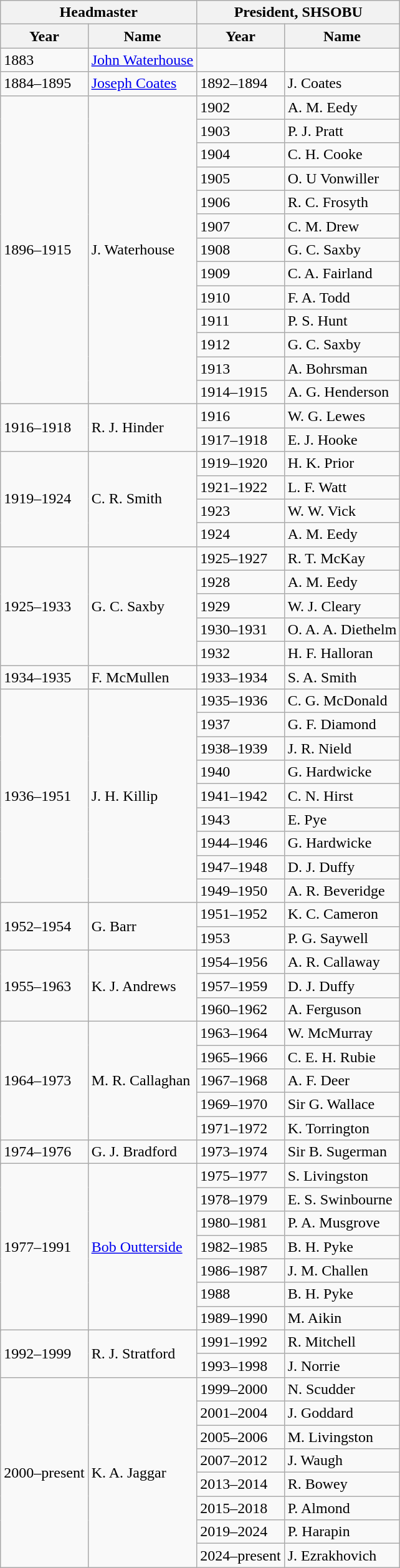<table class="wikitable">
<tr>
<th colspan="2">Headmaster</th>
<th colspan="2">President, SHSOBU</th>
</tr>
<tr>
<th>Year</th>
<th>Name</th>
<th>Year</th>
<th>Name</th>
</tr>
<tr>
<td>1883</td>
<td><a href='#'>John Waterhouse</a></td>
<td></td>
<td></td>
</tr>
<tr>
<td>1884–1895</td>
<td><a href='#'>Joseph Coates</a></td>
<td>1892–1894</td>
<td>J. Coates</td>
</tr>
<tr>
<td rowspan="13">1896–1915</td>
<td rowspan="13">J. Waterhouse</td>
<td>1902</td>
<td>A. M. Eedy</td>
</tr>
<tr>
<td>1903</td>
<td>P. J. Pratt</td>
</tr>
<tr>
<td>1904</td>
<td>C. H. Cooke</td>
</tr>
<tr>
<td>1905</td>
<td>O. U Vonwiller</td>
</tr>
<tr>
<td>1906</td>
<td>R. C. Frosyth</td>
</tr>
<tr>
<td>1907</td>
<td>C. M. Drew</td>
</tr>
<tr>
<td>1908</td>
<td>G. C. Saxby</td>
</tr>
<tr>
<td>1909</td>
<td>C. A. Fairland</td>
</tr>
<tr>
<td>1910</td>
<td>F. A. Todd</td>
</tr>
<tr>
<td>1911</td>
<td>P. S. Hunt</td>
</tr>
<tr>
<td>1912</td>
<td>G. C. Saxby</td>
</tr>
<tr>
<td>1913</td>
<td>A. Bohrsman</td>
</tr>
<tr>
<td>1914–1915</td>
<td>A. G. Henderson</td>
</tr>
<tr>
<td rowspan="2">1916–1918</td>
<td rowspan="2">R. J. Hinder</td>
<td>1916</td>
<td>W. G. Lewes</td>
</tr>
<tr>
<td>1917–1918</td>
<td>E. J. Hooke</td>
</tr>
<tr>
<td rowspan="4">1919–1924</td>
<td rowspan="4">C. R. Smith</td>
<td>1919–1920</td>
<td>H. K. Prior</td>
</tr>
<tr>
<td>1921–1922</td>
<td>L. F. Watt</td>
</tr>
<tr>
<td>1923</td>
<td>W. W. Vick</td>
</tr>
<tr>
<td>1924</td>
<td>A. M. Eedy</td>
</tr>
<tr>
<td rowspan="6">1925–1933</td>
<td rowspan="6">G. C. Saxby</td>
<td>1925–1927</td>
<td>R. T. McKay</td>
</tr>
<tr>
<td>1928</td>
<td>A. M. Eedy</td>
</tr>
<tr>
<td>1929</td>
<td>W. J. Cleary</td>
</tr>
<tr>
<td>1930–1931</td>
<td>O. A. A. Diethelm</td>
</tr>
<tr>
<td>1932</td>
<td>H. F. Halloran</td>
</tr>
<tr>
<td rowspan="2">1933–1934</td>
<td rowspan="2">S. A. Smith</td>
</tr>
<tr>
<td rowspan="2">1934–1935</td>
<td rowspan="2">F. McMullen</td>
</tr>
<tr>
<td rowspan="2">1935–1936</td>
<td rowspan="2">C. G. McDonald</td>
</tr>
<tr>
<td rowspan="10">1936–1951</td>
<td rowspan="10">J. H. Killip</td>
</tr>
<tr>
<td>1937</td>
<td>G. F. Diamond</td>
</tr>
<tr>
<td>1938–1939</td>
<td>J. R. Nield</td>
</tr>
<tr>
<td>1940</td>
<td>G. Hardwicke</td>
</tr>
<tr>
<td>1941–1942</td>
<td>C. N. Hirst</td>
</tr>
<tr>
<td>1943</td>
<td>E. Pye</td>
</tr>
<tr>
<td>1944–1946</td>
<td>G. Hardwicke</td>
</tr>
<tr>
<td>1947–1948</td>
<td>D. J. Duffy</td>
</tr>
<tr>
<td>1949–1950</td>
<td>A. R. Beveridge</td>
</tr>
<tr>
<td rowspan="2">1951–1952</td>
<td rowspan="2">K. C. Cameron</td>
</tr>
<tr>
<td rowspan="3">1952–1954</td>
<td rowspan="3">G. Barr</td>
</tr>
<tr>
<td>1953</td>
<td>P. G. Saywell</td>
</tr>
<tr>
<td rowspan="2">1954–1956</td>
<td rowspan="2">A. R. Callaway</td>
</tr>
<tr>
<td rowspan="4">1955–1963</td>
<td rowspan="4">K. J. Andrews</td>
</tr>
<tr>
<td>1957–1959</td>
<td>D. J. Duffy</td>
</tr>
<tr>
<td>1960–1962</td>
<td>A. Ferguson</td>
</tr>
<tr>
<td rowspan="2">1963–1964</td>
<td rowspan="2">W. McMurray</td>
</tr>
<tr>
<td rowspan="6">1964–1973</td>
<td rowspan="6">M. R. Callaghan</td>
</tr>
<tr>
<td>1965–1966</td>
<td>C. E. H. Rubie</td>
</tr>
<tr>
<td>1967–1968</td>
<td>A. F. Deer</td>
</tr>
<tr>
<td>1969–1970</td>
<td>Sir G. Wallace</td>
</tr>
<tr>
<td>1971–1972</td>
<td>K. Torrington</td>
</tr>
<tr>
<td rowspan="2">1973–1974</td>
<td rowspan="2">Sir B. Sugerman</td>
</tr>
<tr>
<td rowspan="2">1974–1976</td>
<td rowspan="2">G. J. Bradford</td>
</tr>
<tr>
<td rowspan="2">1975–1977</td>
<td rowspan="2">S. Livingston</td>
</tr>
<tr>
<td rowspan="8">1977–1991</td>
<td rowspan="8"><a href='#'>Bob Outterside</a></td>
</tr>
<tr>
<td>1978–1979</td>
<td>E. S. Swinbourne</td>
</tr>
<tr>
<td>1980–1981</td>
<td>P. A. Musgrove</td>
</tr>
<tr>
<td>1982–1985</td>
<td>B. H. Pyke</td>
</tr>
<tr>
<td>1986–1987</td>
<td>J. M. Challen</td>
</tr>
<tr>
<td>1988</td>
<td>B. H. Pyke</td>
</tr>
<tr>
<td>1989–1990</td>
<td>M. Aikin</td>
</tr>
<tr>
<td rowspan="2">1991–1992</td>
<td rowspan="2">R. Mitchell</td>
</tr>
<tr>
<td rowspan="3">1992–1999</td>
<td rowspan="3">R. J. Stratford</td>
</tr>
<tr>
<td>1993–1998</td>
<td>J. Norrie</td>
</tr>
<tr>
<td rowspan="2">1999–2000</td>
<td rowspan="2">N. Scudder</td>
</tr>
<tr>
<td rowspan="8">2000–present</td>
<td rowspan="8">K. A. Jaggar</td>
</tr>
<tr>
<td>2001–2004</td>
<td>J. Goddard</td>
</tr>
<tr>
<td>2005–2006</td>
<td>M. Livingston</td>
</tr>
<tr>
<td>2007–2012</td>
<td>J. Waugh</td>
</tr>
<tr>
<td>2013–2014</td>
<td>R. Bowey</td>
</tr>
<tr>
<td>2015–2018</td>
<td>P. Almond</td>
</tr>
<tr>
<td>2019–2024</td>
<td>P. Harapin</td>
</tr>
<tr>
<td>2024–present</td>
<td>J. Ezrakhovich</td>
</tr>
</table>
